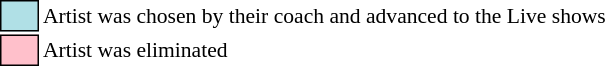<table class="toccolours" style="font-size: 90%; white-space: nowrap;">
<tr>
<td style="background:#b0e0e6; border:1px solid black;">      </td>
<td>Artist was chosen by their coach and advanced to the Live shows</td>
</tr>
<tr>
<td style="background:#ffc0cb; border:1px solid black;">      </td>
<td>Artist was eliminated</td>
</tr>
</table>
